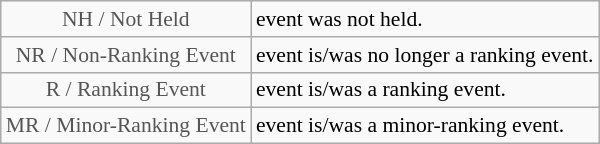<table class="wikitable" style="font-size:90%">
<tr>
<td style="text-align:center; color:#555555;" colspan="4">NH / Not Held</td>
<td>event was not held.</td>
</tr>
<tr>
<td style="text-align:center; color:#555555;" colspan="4">NR / Non-Ranking Event</td>
<td>event is/was no longer a ranking event.</td>
</tr>
<tr>
<td style="text-align:center; color:#555555;" colspan="4">R / Ranking Event</td>
<td>event is/was a ranking event.</td>
</tr>
<tr>
<td style="text-align:center; color:#555555;" colspan="4">MR / Minor-Ranking Event</td>
<td>event is/was a minor-ranking event.</td>
</tr>
</table>
